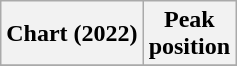<table class="wikitable plainrowheaders" style="text-align:center;">
<tr>
<th>Chart (2022)</th>
<th>Peak<br>position</th>
</tr>
<tr>
</tr>
</table>
